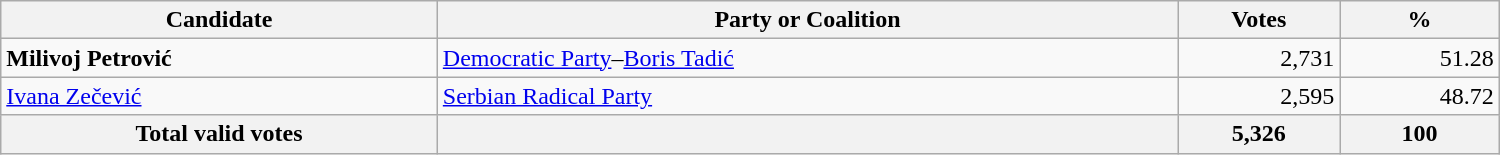<table style="width:1000px;" class="wikitable">
<tr>
<th>Candidate</th>
<th>Party or Coalition</th>
<th>Votes</th>
<th>%</th>
</tr>
<tr>
<td align="left"><strong>Milivoj Petrović</strong></td>
<td align="left"><a href='#'>Democratic Party</a>–<a href='#'>Boris Tadić</a></td>
<td align="right">2,731</td>
<td align="right">51.28</td>
</tr>
<tr>
<td align="left"><a href='#'>Ivana Zečević</a></td>
<td align="left"><a href='#'>Serbian Radical Party</a></td>
<td align="right">2,595</td>
<td align="right">48.72</td>
</tr>
<tr>
<th align="left">Total valid votes</th>
<th align="left"></th>
<th align="right">5,326</th>
<th align="right">100</th>
</tr>
</table>
